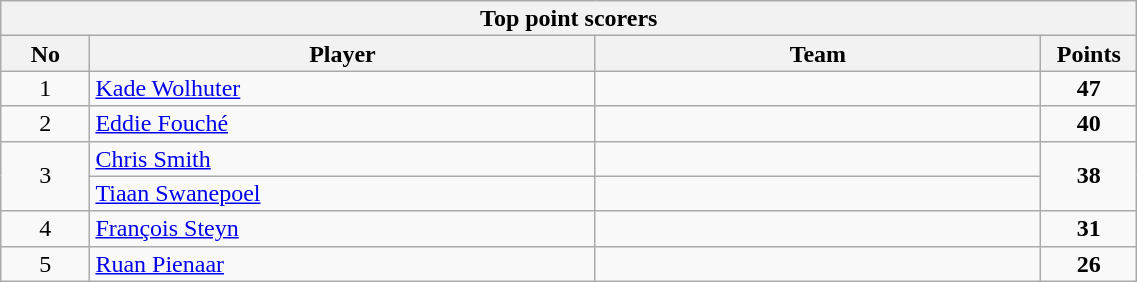<table class="wikitable collapsible sortable" style="text-align:center; line-height:100%; font-size:100%; width:60%;">
<tr>
<th colspan=8>Top point scorers </th>
</tr>
<tr>
<th style="width:6%;">No</th>
<th style="width:34%;">Player</th>
<th style="width:30%;">Team</th>
<th style="width:6%;">Points<br></th>
</tr>
<tr>
<td>1</td>
<td style="text-align:left;"><a href='#'>Kade Wolhuter</a></td>
<td style="text-align:left;"></td>
<td><strong>47</strong></td>
</tr>
<tr>
<td>2</td>
<td style="text-align:left;"><a href='#'>Eddie Fouché</a></td>
<td style="text-align:left;"></td>
<td><strong>40</strong></td>
</tr>
<tr>
<td rowspan="2">3</td>
<td style="text-align:left;"><a href='#'>Chris Smith</a></td>
<td style="text-align:left;"></td>
<td rowspan="2"><strong>38</strong></td>
</tr>
<tr>
<td style="text-align:left;"><a href='#'>Tiaan Swanepoel</a></td>
<td style="text-align:left;"></td>
</tr>
<tr>
<td>4</td>
<td style="text-align:left;"><a href='#'>François Steyn</a></td>
<td style="text-align:left;"></td>
<td><strong>31</strong></td>
</tr>
<tr>
<td>5</td>
<td style="text-align:left;"><a href='#'>Ruan Pienaar</a></td>
<td style="text-align:left;"></td>
<td><strong>26</strong></td>
</tr>
</table>
